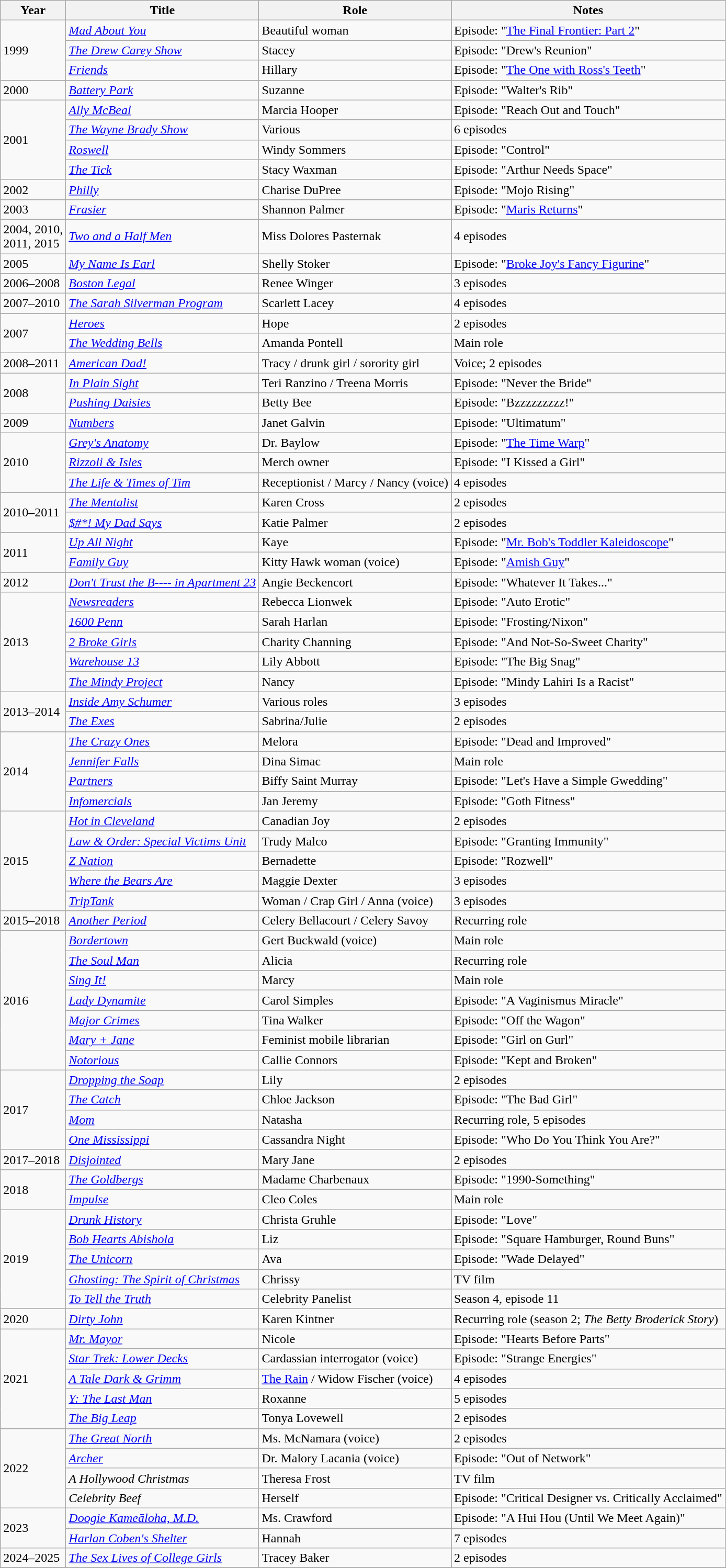<table class="wikitable sortable">
<tr>
<th>Year</th>
<th>Title</th>
<th>Role</th>
<th class="unsortable">Notes</th>
</tr>
<tr>
<td rowspan=3>1999</td>
<td><em><a href='#'>Mad About You</a></em></td>
<td>Beautiful woman</td>
<td>Episode: "<a href='#'>The Final Frontier: Part 2</a>"</td>
</tr>
<tr>
<td data-sort-value="Drew Carey Show, The"><em><a href='#'>The Drew Carey Show</a></em></td>
<td>Stacey</td>
<td>Episode: "Drew's Reunion"</td>
</tr>
<tr>
<td><em><a href='#'>Friends</a></em></td>
<td>Hillary</td>
<td>Episode: "<a href='#'>The One with Ross's Teeth</a>"</td>
</tr>
<tr>
<td>2000</td>
<td><em><a href='#'>Battery Park</a></em></td>
<td>Suzanne</td>
<td>Episode: "Walter's Rib"</td>
</tr>
<tr>
<td rowspan=4>2001</td>
<td><em><a href='#'>Ally McBeal</a></em></td>
<td>Marcia Hooper</td>
<td>Episode: "Reach Out and Touch"</td>
</tr>
<tr>
<td data-sort-value="Wayne Brady Show, The"><em><a href='#'>The Wayne Brady Show</a></em></td>
<td>Various</td>
<td>6 episodes</td>
</tr>
<tr>
<td><em><a href='#'>Roswell</a></em></td>
<td>Windy Sommers</td>
<td>Episode: "Control"</td>
</tr>
<tr>
<td data-sort-value="Tick, The"><em><a href='#'>The Tick</a></em></td>
<td>Stacy Waxman</td>
<td>Episode: "Arthur Needs Space"</td>
</tr>
<tr>
<td>2002</td>
<td><em><a href='#'>Philly</a></em></td>
<td>Charise DuPree</td>
<td>Episode: "Mojo Rising"</td>
</tr>
<tr>
<td>2003</td>
<td><em><a href='#'>Frasier</a></em></td>
<td>Shannon Palmer</td>
<td>Episode: "<a href='#'>Maris Returns</a>"</td>
</tr>
<tr>
<td>2004, 2010,<br>2011, 2015</td>
<td><em><a href='#'>Two and a Half Men</a></em></td>
<td>Miss Dolores Pasternak</td>
<td>4 episodes</td>
</tr>
<tr>
<td>2005</td>
<td><em><a href='#'>My Name Is Earl</a></em></td>
<td>Shelly Stoker</td>
<td>Episode: "<a href='#'>Broke Joy's Fancy Figurine</a>"</td>
</tr>
<tr>
<td>2006–2008</td>
<td><em><a href='#'>Boston Legal</a></em></td>
<td>Renee Winger</td>
<td>3 episodes</td>
</tr>
<tr>
<td>2007–2010</td>
<td data-sort-value="Sarah Silverman Program, The"><em><a href='#'>The Sarah Silverman Program</a></em></td>
<td>Scarlett Lacey</td>
<td>4 episodes</td>
</tr>
<tr>
<td rowspan=2>2007</td>
<td><em><a href='#'>Heroes</a></em></td>
<td>Hope</td>
<td>2 episodes</td>
</tr>
<tr>
<td data-sort-value="Wedding Bells, The"><em><a href='#'>The Wedding Bells</a></em></td>
<td>Amanda Pontell</td>
<td>Main role</td>
</tr>
<tr>
<td>2008–2011</td>
<td><em><a href='#'>American Dad!</a></em></td>
<td>Tracy / drunk girl / sorority girl</td>
<td>Voice; 2 episodes</td>
</tr>
<tr>
<td rowspan=2>2008</td>
<td><em><a href='#'>In Plain Sight</a></em></td>
<td>Teri Ranzino / Treena Morris</td>
<td>Episode: "Never the Bride"</td>
</tr>
<tr>
<td><em><a href='#'>Pushing Daisies</a></em></td>
<td>Betty Bee</td>
<td>Episode: "Bzzzzzzzzz!"</td>
</tr>
<tr>
<td>2009</td>
<td><em><a href='#'>Numbers</a></em></td>
<td>Janet Galvin</td>
<td>Episode: "Ultimatum"</td>
</tr>
<tr>
<td rowspan=3>2010</td>
<td><em><a href='#'>Grey's Anatomy</a></em></td>
<td>Dr. Baylow</td>
<td>Episode: "<a href='#'>The Time Warp</a>"</td>
</tr>
<tr>
<td><em><a href='#'>Rizzoli & Isles</a></em></td>
<td>Merch owner</td>
<td>Episode: "I Kissed a Girl"</td>
</tr>
<tr>
<td data-sort-value="Life & Times of Tim, The"><em><a href='#'>The Life & Times of Tim</a></em></td>
<td>Receptionist / Marcy / Nancy (voice)</td>
<td>4 episodes</td>
</tr>
<tr>
<td rowspan=2>2010–2011</td>
<td data-sort-value="Mentalist, The"><em><a href='#'>The Mentalist</a></em></td>
<td>Karen Cross</td>
<td>2 episodes</td>
</tr>
<tr>
<td><em><a href='#'>$#*! My Dad Says</a></em></td>
<td>Katie Palmer</td>
<td>2 episodes</td>
</tr>
<tr>
<td rowspan=2>2011</td>
<td><em><a href='#'>Up All Night</a></em></td>
<td>Kaye</td>
<td>Episode: "<a href='#'>Mr. Bob's Toddler Kaleidoscope</a>"</td>
</tr>
<tr>
<td><em><a href='#'>Family Guy</a></em></td>
<td>Kitty Hawk woman (voice)</td>
<td>Episode: "<a href='#'>Amish Guy</a>"</td>
</tr>
<tr>
<td>2012</td>
<td><em><a href='#'>Don't Trust the B---- in Apartment 23</a></em></td>
<td>Angie Beckencort</td>
<td>Episode: "Whatever It Takes..."</td>
</tr>
<tr>
<td rowspan=5>2013</td>
<td><em><a href='#'>Newsreaders</a></em></td>
<td>Rebecca Lionwek</td>
<td>Episode: "Auto Erotic"</td>
</tr>
<tr>
<td><em><a href='#'>1600 Penn</a></em></td>
<td>Sarah Harlan</td>
<td>Episode: "Frosting/Nixon"</td>
</tr>
<tr>
<td data-sort-value="Two Broke Girls"><em><a href='#'>2 Broke Girls</a></em></td>
<td>Charity Channing</td>
<td>Episode: "And Not-So-Sweet Charity"</td>
</tr>
<tr>
<td><em><a href='#'>Warehouse 13</a></em></td>
<td>Lily Abbott</td>
<td>Episode: "The Big Snag"</td>
</tr>
<tr>
<td data-sort-value="Mindy Project, The"><em><a href='#'>The Mindy Project</a></em></td>
<td>Nancy</td>
<td>Episode: "Mindy Lahiri Is a Racist"</td>
</tr>
<tr>
<td rowspan=2>2013–2014</td>
<td><em><a href='#'>Inside Amy Schumer</a></em></td>
<td>Various roles</td>
<td>3 episodes</td>
</tr>
<tr>
<td data-sort-value="Exes, The"><em><a href='#'>The Exes</a></em></td>
<td>Sabrina/Julie</td>
<td>2 episodes</td>
</tr>
<tr>
<td rowspan=4>2014</td>
<td data-sort-value="Crazy Ones, The"><em><a href='#'>The Crazy Ones</a></em></td>
<td>Melora</td>
<td>Episode: "Dead and Improved"</td>
</tr>
<tr>
<td><em><a href='#'>Jennifer Falls</a></em></td>
<td>Dina Simac</td>
<td>Main role</td>
</tr>
<tr>
<td><em><a href='#'>Partners</a></em></td>
<td>Biffy Saint Murray</td>
<td>Episode: "Let's Have a Simple Gwedding"</td>
</tr>
<tr>
<td><em><a href='#'>Infomercials</a></em></td>
<td>Jan Jeremy</td>
<td>Episode: "Goth Fitness"</td>
</tr>
<tr>
<td rowspan=5>2015</td>
<td><em><a href='#'>Hot in Cleveland</a></em></td>
<td>Canadian Joy</td>
<td>2 episodes</td>
</tr>
<tr>
<td><em><a href='#'>Law & Order: Special Victims Unit</a></em></td>
<td>Trudy Malco</td>
<td>Episode: "Granting Immunity"</td>
</tr>
<tr>
<td><em><a href='#'>Z Nation</a></em></td>
<td>Bernadette</td>
<td>Episode: "Rozwell"</td>
</tr>
<tr>
<td><em><a href='#'>Where the Bears Are</a></em></td>
<td>Maggie Dexter</td>
<td>3 episodes</td>
</tr>
<tr>
<td><em><a href='#'>TripTank</a></em></td>
<td>Woman / Crap Girl / Anna (voice)</td>
<td>3 episodes</td>
</tr>
<tr>
<td>2015–2018</td>
<td><em><a href='#'>Another Period</a></em></td>
<td>Celery Bellacourt / Celery Savoy</td>
<td>Recurring role</td>
</tr>
<tr>
<td rowspan=7>2016</td>
<td><em><a href='#'>Bordertown</a></em></td>
<td>Gert Buckwald (voice)</td>
<td>Main role</td>
</tr>
<tr>
<td data-sort-value="Soul Man, The"><em><a href='#'>The Soul Man</a></em></td>
<td>Alicia</td>
<td>Recurring role</td>
</tr>
<tr>
<td><em><a href='#'>Sing It!</a></em></td>
<td>Marcy</td>
<td>Main role</td>
</tr>
<tr>
<td><em><a href='#'>Lady Dynamite</a></em></td>
<td>Carol Simples</td>
<td>Episode: "A Vaginismus Miracle"</td>
</tr>
<tr>
<td><em><a href='#'>Major Crimes</a></em></td>
<td>Tina Walker</td>
<td>Episode: "Off the Wagon"</td>
</tr>
<tr>
<td><em><a href='#'>Mary + Jane</a></em></td>
<td>Feminist mobile librarian</td>
<td>Episode: "Girl on Gurl"</td>
</tr>
<tr>
<td><em><a href='#'>Notorious</a></em></td>
<td>Callie Connors</td>
<td>Episode: "Kept and Broken"</td>
</tr>
<tr>
<td rowspan=4>2017</td>
<td><em><a href='#'>Dropping the Soap</a></em></td>
<td>Lily</td>
<td>2 episodes</td>
</tr>
<tr>
<td data-sort-value="Catch, The"><em><a href='#'>The Catch</a></em></td>
<td>Chloe Jackson</td>
<td>Episode: "The Bad Girl"</td>
</tr>
<tr>
<td><em><a href='#'>Mom</a></em></td>
<td>Natasha</td>
<td>Recurring role, 5 episodes</td>
</tr>
<tr>
<td><em><a href='#'>One Mississippi</a></em></td>
<td>Cassandra Night</td>
<td>Episode: "Who Do You Think You Are?"</td>
</tr>
<tr>
<td>2017–2018</td>
<td><em><a href='#'>Disjointed</a></em></td>
<td>Mary Jane</td>
<td>2 episodes</td>
</tr>
<tr>
<td rowspan="2">2018</td>
<td data-sort-value="Goldbergs, The"><em><a href='#'>The Goldbergs</a></em></td>
<td>Madame Charbenaux</td>
<td>Episode: "1990-Something"</td>
</tr>
<tr>
<td><em><a href='#'>Impulse</a></em></td>
<td>Cleo Coles</td>
<td>Main role</td>
</tr>
<tr>
<td rowspan="5">2019</td>
<td><em><a href='#'>Drunk History</a></em></td>
<td>Christa Gruhle</td>
<td>Episode: "Love"</td>
</tr>
<tr>
<td><em><a href='#'>Bob Hearts Abishola</a></em></td>
<td>Liz</td>
<td>Episode: "Square Hamburger, Round Buns"</td>
</tr>
<tr>
<td data-sort-value="Unicorn, The"><em><a href='#'>The Unicorn</a></em></td>
<td>Ava</td>
<td>Episode: "Wade Delayed"</td>
</tr>
<tr>
<td><em><a href='#'>Ghosting: The Spirit of Christmas</a></em></td>
<td>Chrissy</td>
<td>TV film</td>
</tr>
<tr>
<td><em><a href='#'>To Tell the Truth</a></em></td>
<td>Celebrity Panelist</td>
<td>Season 4, episode 11</td>
</tr>
<tr>
<td>2020</td>
<td><em><a href='#'>Dirty John</a></em></td>
<td>Karen Kintner</td>
<td>Recurring role (season 2; <em>The Betty Broderick Story</em>)</td>
</tr>
<tr>
<td rowspan="5">2021</td>
<td><em><a href='#'>Mr. Mayor</a></em></td>
<td>Nicole</td>
<td>Episode: "Hearts Before Parts"</td>
</tr>
<tr>
<td><em><a href='#'>Star Trek: Lower Decks</a></em></td>
<td>Cardassian interrogator (voice)</td>
<td>Episode: "Strange Energies"</td>
</tr>
<tr>
<td data-sort-value="Tale Dark & Grimm, A"><em><a href='#'>A Tale Dark & Grimm</a></em></td>
<td><a href='#'>The Rain</a> / Widow Fischer (voice)</td>
<td>4 episodes</td>
</tr>
<tr>
<td><em><a href='#'>Y: The Last Man</a></em></td>
<td>Roxanne</td>
<td>5 episodes</td>
</tr>
<tr>
<td data-sort-value="Big Leap, The"><em><a href='#'>The Big Leap</a></em></td>
<td>Tonya Lovewell</td>
<td>2 episodes</td>
</tr>
<tr>
<td rowspan="4">2022</td>
<td><em><a href='#'>The Great North</a></em></td>
<td>Ms. McNamara (voice)</td>
<td>2 episodes</td>
</tr>
<tr>
<td><em><a href='#'>Archer</a></em></td>
<td>Dr. Malory Lacania (voice)</td>
<td>Episode: "Out of Network"</td>
</tr>
<tr>
<td data-sort-value="Hollywood Christmas, A"><em>A Hollywood Christmas</em></td>
<td>Theresa Frost</td>
<td>TV film</td>
</tr>
<tr>
<td><em>Celebrity Beef</em></td>
<td>Herself</td>
<td>Episode: "Critical Designer vs. Critically Acclaimed"</td>
</tr>
<tr>
<td rowspan="2">2023</td>
<td><em><a href='#'>Doogie Kameāloha, M.D.</a></em></td>
<td>Ms. Crawford</td>
<td>Episode: "A Hui Hou (Until We Meet Again)"</td>
</tr>
<tr>
<td><em><a href='#'>Harlan Coben's Shelter</a></em></td>
<td>Hannah</td>
<td>7 episodes</td>
</tr>
<tr>
<td>2024–2025</td>
<td><em><a href='#'>The Sex Lives of College Girls</a></em></td>
<td>Tracey Baker</td>
<td>2 episodes</td>
</tr>
<tr>
</tr>
</table>
